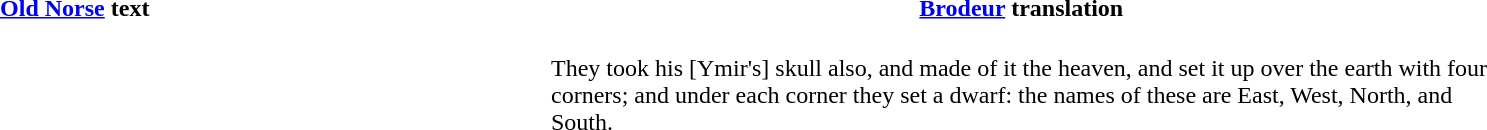<table width="100%">
<tr>
<th width="50%"><a href='#'>Old Norse</a> text</th>
<th width="50%"><a href='#'>Brodeur</a> translation</th>
</tr>
<tr>
<td><br></td>
<td><br>They took his [Ymir's] skull also, and made of it the heaven, and set it up over the earth with four corners; and under each corner they set a dwarf: the names of these are East, West, North, and South.</td>
</tr>
</table>
